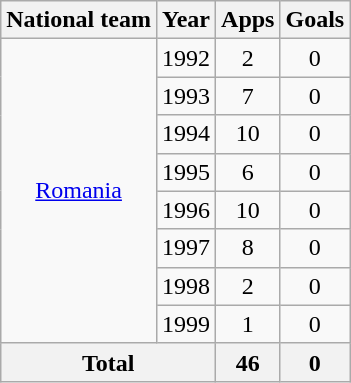<table class="wikitable" style="text-align:center">
<tr>
<th>National team</th>
<th>Year</th>
<th>Apps</th>
<th>Goals</th>
</tr>
<tr>
<td rowspan="8"><a href='#'>Romania</a></td>
<td>1992</td>
<td>2</td>
<td>0</td>
</tr>
<tr>
<td>1993</td>
<td>7</td>
<td>0</td>
</tr>
<tr>
<td>1994</td>
<td>10</td>
<td>0</td>
</tr>
<tr>
<td>1995</td>
<td>6</td>
<td>0</td>
</tr>
<tr>
<td>1996</td>
<td>10</td>
<td>0</td>
</tr>
<tr>
<td>1997</td>
<td>8</td>
<td>0</td>
</tr>
<tr>
<td>1998</td>
<td>2</td>
<td>0</td>
</tr>
<tr>
<td>1999</td>
<td>1</td>
<td>0</td>
</tr>
<tr>
<th colspan="2">Total</th>
<th>46</th>
<th>0</th>
</tr>
</table>
